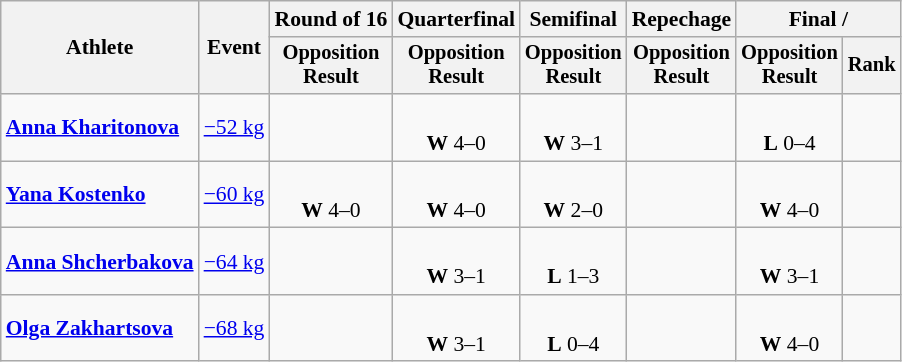<table class="wikitable" style="text-align:center; font-size:90%">
<tr>
<th rowspan=2>Athlete</th>
<th rowspan=2>Event</th>
<th>Round of 16</th>
<th>Quarterfinal</th>
<th>Semifinal</th>
<th>Repechage</th>
<th colspan=2>Final / </th>
</tr>
<tr style="font-size: 95%">
<th>Opposition<br>Result</th>
<th>Opposition<br>Result</th>
<th>Opposition<br>Result</th>
<th>Opposition<br>Result</th>
<th>Opposition<br>Result</th>
<th>Rank</th>
</tr>
<tr>
<td align=left><strong><a href='#'>Anna Kharitonova</a></strong></td>
<td align=left><a href='#'>−52 kg</a></td>
<td></td>
<td><br><strong>W</strong> 4–0 <sup></sup></td>
<td><br><strong>W</strong> 3–1 <sup></sup></td>
<td></td>
<td><br><strong>L</strong> 0–4 <sup></sup></td>
<td></td>
</tr>
<tr>
<td align=left><strong><a href='#'>Yana Kostenko</a></strong></td>
<td align=left><a href='#'>−60 kg</a></td>
<td><br><strong>W</strong> 4–0 <sup></sup></td>
<td><br><strong>W</strong> 4–0 <sup></sup></td>
<td><br><strong>W</strong> 2–0 <sup></sup></td>
<td></td>
<td><br><strong>W</strong> 4–0 <sup></sup></td>
<td></td>
</tr>
<tr>
<td align=left><strong><a href='#'>Anna Shcherbakova</a></strong></td>
<td align=left><a href='#'>−64 kg</a></td>
<td></td>
<td><br><strong>W</strong> 3–1 <sup></sup></td>
<td><br><strong>L</strong> 1–3 <sup></sup></td>
<td></td>
<td><br><strong>W</strong> 3–1 <sup></sup></td>
<td></td>
</tr>
<tr>
<td align=left><strong><a href='#'>Olga Zakhartsova</a></strong></td>
<td align=left><a href='#'>−68 kg</a></td>
<td></td>
<td><br><strong>W</strong> 3–1 <sup></sup></td>
<td><br><strong>L</strong> 0–4 <sup></sup></td>
<td></td>
<td><br><strong>W</strong> 4–0 <sup></sup></td>
<td></td>
</tr>
</table>
